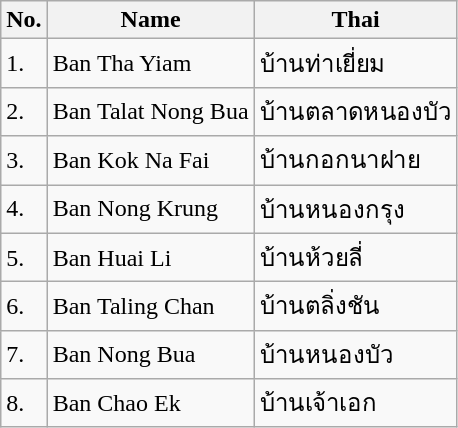<table class="wikitable sortable">
<tr>
<th>No.</th>
<th>Name</th>
<th>Thai</th>
</tr>
<tr>
<td>1.</td>
<td>Ban Tha Yiam</td>
<td>บ้านท่าเยี่ยม</td>
</tr>
<tr>
<td>2.</td>
<td>Ban Talat Nong Bua</td>
<td>บ้านตลาดหนองบัว</td>
</tr>
<tr>
<td>3.</td>
<td>Ban Kok Na Fai</td>
<td>บ้านกอกนาฝาย</td>
</tr>
<tr>
<td>4.</td>
<td>Ban Nong Krung</td>
<td>บ้านหนองกรุง</td>
</tr>
<tr>
<td>5.</td>
<td>Ban Huai Li</td>
<td>บ้านห้วยลี่</td>
</tr>
<tr>
<td>6.</td>
<td>Ban Taling Chan</td>
<td>บ้านตลิ่งชัน</td>
</tr>
<tr>
<td>7.</td>
<td>Ban Nong Bua</td>
<td>บ้านหนองบัว</td>
</tr>
<tr>
<td>8.</td>
<td>Ban Chao Ek</td>
<td>บ้านเจ้าเอก</td>
</tr>
</table>
